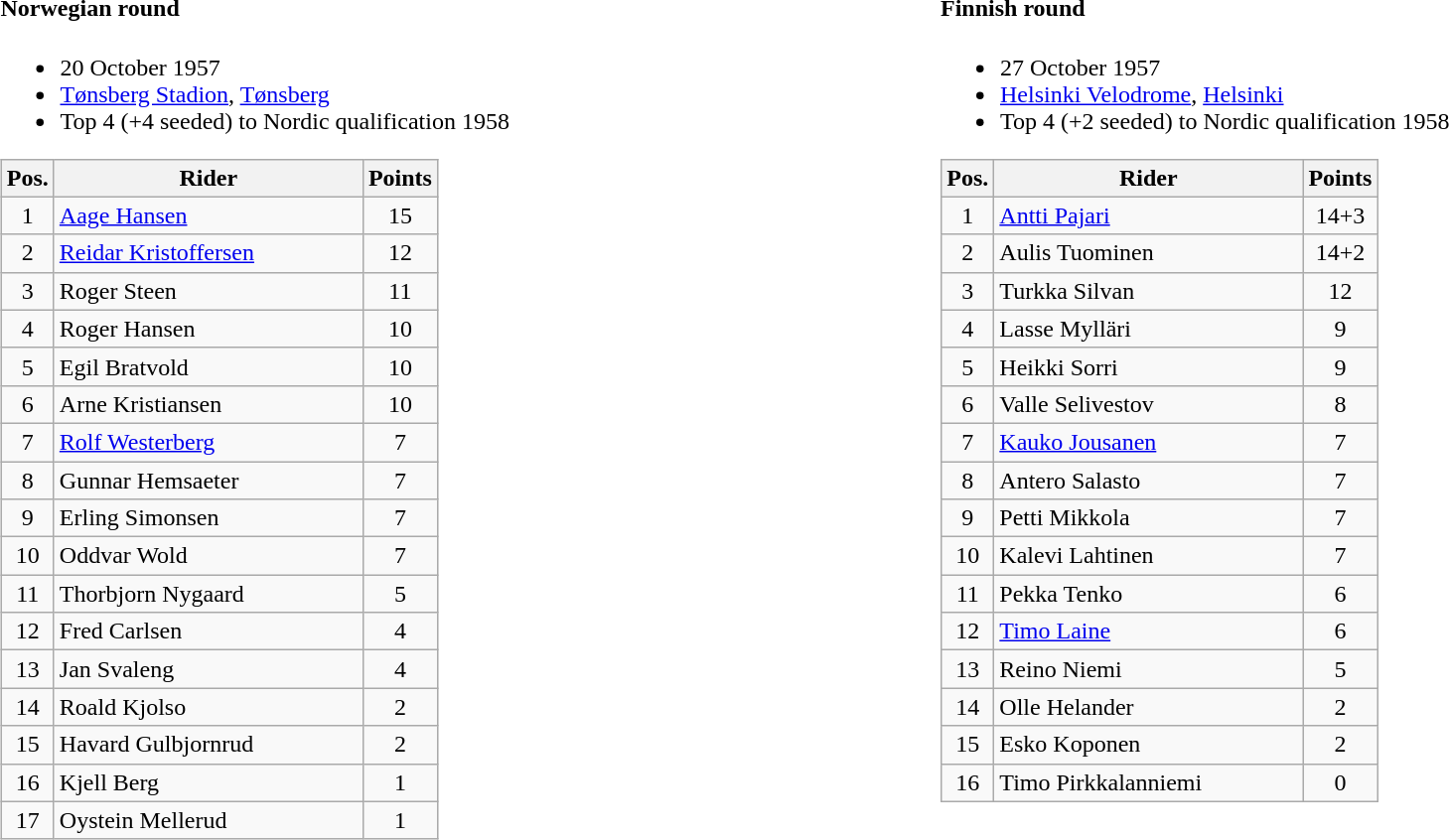<table width=100%>
<tr>
<td width=50% valign=top><br><h4>Norwegian round</h4><ul><li>20 October 1957</li><li> <a href='#'>Tønsberg Stadion</a>, <a href='#'>Tønsberg</a></li><li>Top 4 (+4 seeded) to Nordic qualification 1958</li></ul><table class=wikitable>
<tr>
<th width=25px>Pos.</th>
<th width=200px>Rider</th>
<th width=40px>Points</th>
</tr>
<tr align=center >
<td>1</td>
<td align=left><a href='#'>Aage Hansen</a></td>
<td>15</td>
</tr>
<tr align=center >
<td>2</td>
<td align=left><a href='#'>Reidar Kristoffersen</a></td>
<td>12</td>
</tr>
<tr align=center >
<td>3</td>
<td align=left>Roger Steen</td>
<td>11</td>
</tr>
<tr align=center >
<td>4</td>
<td align=left>Roger Hansen</td>
<td>10</td>
</tr>
<tr align=center>
<td>5</td>
<td align=left>Egil Bratvold</td>
<td>10</td>
</tr>
<tr align=center>
<td>6</td>
<td align=left>Arne Kristiansen</td>
<td>10</td>
</tr>
<tr align=center>
<td>7</td>
<td align=left><a href='#'>Rolf Westerberg</a></td>
<td>7</td>
</tr>
<tr align=center>
<td>8</td>
<td align=left>Gunnar Hemsaeter</td>
<td>7</td>
</tr>
<tr align=center>
<td>9</td>
<td align=left>Erling Simonsen</td>
<td>7</td>
</tr>
<tr align=center>
<td>10</td>
<td align=left>Oddvar Wold</td>
<td>7</td>
</tr>
<tr align=center>
<td>11</td>
<td align=left>Thorbjorn Nygaard</td>
<td>5</td>
</tr>
<tr align=center>
<td>12</td>
<td align=left>Fred Carlsen</td>
<td>4</td>
</tr>
<tr align=center>
<td>13</td>
<td align=left>Jan Svaleng</td>
<td>4</td>
</tr>
<tr align=center>
<td>14</td>
<td align=left>Roald Kjolso</td>
<td>2</td>
</tr>
<tr align=center>
<td>15</td>
<td align=left>Havard Gulbjornrud</td>
<td>2</td>
</tr>
<tr align=center>
<td>16</td>
<td align=left>Kjell Berg</td>
<td>1</td>
</tr>
<tr align=center>
<td>17</td>
<td align=left>Oystein Mellerud</td>
<td>1</td>
</tr>
</table>
</td>
<td width=50% valign=top><br><h4>Finnish round</h4><ul><li>27 October 1957</li><li> <a href='#'>Helsinki Velodrome</a>, <a href='#'>Helsinki</a></li><li>Top 4 (+2 seeded) to Nordic qualification 1958</li></ul><table class="wikitable" style="text-align:center;">
<tr>
<th width=25px>Pos.</th>
<th width=200px>Rider</th>
<th width=40px>Points</th>
</tr>
<tr>
<td>1</td>
<td align=left><a href='#'>Antti Pajari</a></td>
<td>14+3</td>
</tr>
<tr>
<td>2</td>
<td align=left>Aulis Tuominen</td>
<td>14+2</td>
</tr>
<tr>
<td>3</td>
<td align=left>Turkka Silvan</td>
<td>12</td>
</tr>
<tr>
<td>4</td>
<td align=left>Lasse Mylläri</td>
<td>9</td>
</tr>
<tr>
<td>5</td>
<td align=left>Heikki Sorri</td>
<td>9</td>
</tr>
<tr>
<td>6</td>
<td align=left>Valle Selivestov</td>
<td>8</td>
</tr>
<tr>
<td>7</td>
<td align=left><a href='#'>Kauko Jousanen</a></td>
<td>7</td>
</tr>
<tr>
<td>8</td>
<td align=left>Antero Salasto</td>
<td>7</td>
</tr>
<tr>
<td>9</td>
<td align=left>Petti Mikkola</td>
<td>7</td>
</tr>
<tr>
<td>10</td>
<td align=left>Kalevi Lahtinen</td>
<td>7</td>
</tr>
<tr>
<td>11</td>
<td align=left>Pekka Tenko</td>
<td>6</td>
</tr>
<tr>
<td>12</td>
<td align=left><a href='#'>Timo Laine</a></td>
<td>6</td>
</tr>
<tr>
<td>13</td>
<td align=left>Reino Niemi</td>
<td>5</td>
</tr>
<tr>
<td>14</td>
<td align=left>Olle Helander</td>
<td>2</td>
</tr>
<tr>
<td>15</td>
<td align=left>Esko Koponen</td>
<td>2</td>
</tr>
<tr>
<td>16</td>
<td align=left>Timo Pirkkalanniemi</td>
<td>0</td>
</tr>
</table>
</td>
</tr>
</table>
